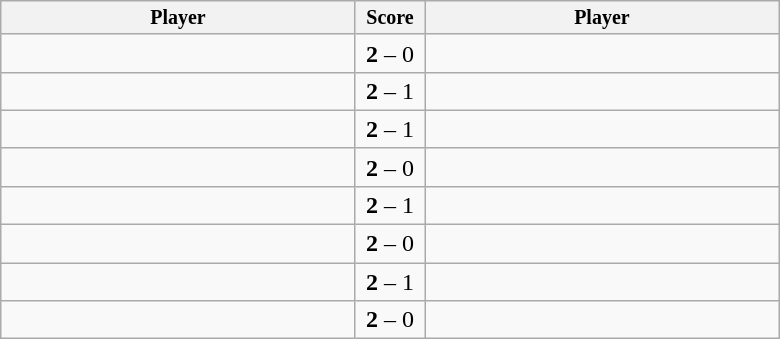<table class="wikitable">
<tr style="font-size:10pt;font-weight:bold">
<th width=230>Player</th>
<th width=40>Score</th>
<th width=230>Player</th>
</tr>
<tr>
<td></td>
<td align=center><strong>2</strong> – 0</td>
<td></td>
</tr>
<tr>
<td></td>
<td align=center><strong>2</strong> – 1</td>
<td></td>
</tr>
<tr>
<td></td>
<td align=center><strong>2</strong> – 1</td>
<td></td>
</tr>
<tr>
<td></td>
<td align=center><strong>2</strong> – 0</td>
<td></td>
</tr>
<tr>
<td></td>
<td align=center><strong>2</strong> – 1</td>
<td></td>
</tr>
<tr>
<td></td>
<td align=center><strong>2</strong> – 0</td>
<td></td>
</tr>
<tr>
<td></td>
<td align=center><strong>2</strong> – 1</td>
<td></td>
</tr>
<tr>
<td></td>
<td align=center><strong>2</strong> – 0</td>
<td></td>
</tr>
</table>
